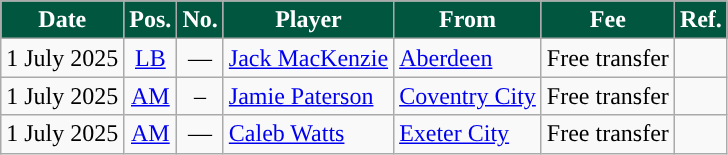<table class="wikitable plainrowheaders sortable">
<tr>
<th style="background:#00563F; color:white; ">Date</th>
<th style="background:#00563F; color:white; ">Pos.</th>
<th style="background:#00563F; color:white; ">No.</th>
<th style="background:#00563F; color:white; ">Player</th>
<th style="background:#00563F; color:white; ">From</th>
<th style="background:#00563F; color:white; ">Fee</th>
<th style="background:#00563F; color:white; ">Ref.</th>
</tr>
<tr>
<td>1 July 2025</td>
<td style="text-align:center"><a href='#'>LB</a></td>
<td style="text-align:center">—</td>
<td> <a href='#'>Jack MacKenzie</a></td>
<td> <a href='#'>Aberdeen</a></td>
<td> Free transfer</td>
<td></td>
</tr>
<tr>
<td>1 July 2025</td>
<td style="text-align:center"><a href='#'>AM</a></td>
<td style="text-align:center">–</td>
<td> <a href='#'>Jamie Paterson</a></td>
<td> <a href='#'>Coventry City</a></td>
<td> Free transfer</td>
<td></td>
</tr>
<tr>
<td>1 July 2025</td>
<td style="text-align:center"><a href='#'>AM</a></td>
<td style="text-align:center">—</td>
<td> <a href='#'>Caleb Watts</a></td>
<td> <a href='#'>Exeter City</a></td>
<td> Free transfer</td>
<td></td>
</tr>
</table>
